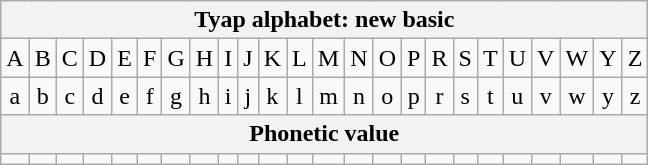<table class="wikitable" style=text-align:center>
<tr>
<th colspan="28">Tyap alphabet: new basic</th>
</tr>
<tr>
<td>A</td>
<td>B</td>
<td>C</td>
<td>D</td>
<td>E</td>
<td>F</td>
<td>G</td>
<td>H</td>
<td>I</td>
<td>J</td>
<td>K</td>
<td>L</td>
<td>M</td>
<td>N</td>
<td>O</td>
<td>P</td>
<td>R</td>
<td>S</td>
<td>T</td>
<td>U</td>
<td>V</td>
<td>W</td>
<td>Y</td>
<td>Z</td>
</tr>
<tr>
<td>a</td>
<td>b</td>
<td>c</td>
<td>d</td>
<td>e</td>
<td>f</td>
<td>g</td>
<td>h</td>
<td>i</td>
<td>j</td>
<td>k</td>
<td>l</td>
<td>m</td>
<td>n</td>
<td>o</td>
<td>p</td>
<td>r</td>
<td>s</td>
<td>t</td>
<td>u</td>
<td>v</td>
<td>w</td>
<td>y</td>
<td>z</td>
</tr>
<tr>
<th colspan="28">Phonetic value</th>
</tr>
<tr>
<td></td>
<td></td>
<td></td>
<td></td>
<td></td>
<td></td>
<td></td>
<td></td>
<td></td>
<td></td>
<td></td>
<td></td>
<td></td>
<td></td>
<td></td>
<td></td>
<td></td>
<td></td>
<td></td>
<td></td>
<td></td>
<td></td>
<td></td>
<td></td>
</tr>
</table>
